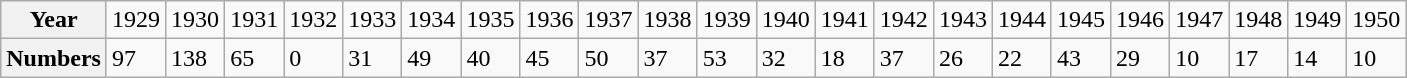<table class="wikitable" summary="The table is organized with two rows giving the year and numbers of locomotives built.">
<tr>
<th>Year</th>
<td>1929</td>
<td>1930</td>
<td>1931</td>
<td>1932</td>
<td>1933</td>
<td>1934</td>
<td>1935</td>
<td>1936</td>
<td>1937</td>
<td>1938</td>
<td>1939</td>
<td>1940</td>
<td>1941</td>
<td>1942</td>
<td>1943</td>
<td>1944</td>
<td>1945</td>
<td>1946</td>
<td>1947</td>
<td>1948</td>
<td>1949</td>
<td>1950<br></td>
</tr>
<tr>
<th>Numbers</th>
<td>97</td>
<td>138</td>
<td>65</td>
<td>0</td>
<td>31</td>
<td>49</td>
<td>40</td>
<td>45</td>
<td>50</td>
<td>37</td>
<td>53</td>
<td>32</td>
<td>18</td>
<td>37</td>
<td>26</td>
<td>22</td>
<td>43</td>
<td>29</td>
<td>10</td>
<td>17</td>
<td>14</td>
<td>10</td>
</tr>
</table>
